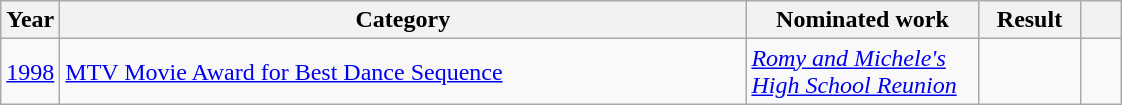<table class="wikitable">
<tr>
<th>Year</th>
<th width="450">Category</th>
<th width="148">Nominated work</th>
<th width="60">Result</th>
<th width="20" class="unsortable"></th>
</tr>
<tr>
<td><a href='#'>1998</a></td>
<td><a href='#'>MTV Movie Award for Best Dance Sequence</a></td>
<td><em><a href='#'>Romy and Michele's High School Reunion</a></em></td>
<td></td>
<td></td>
</tr>
</table>
